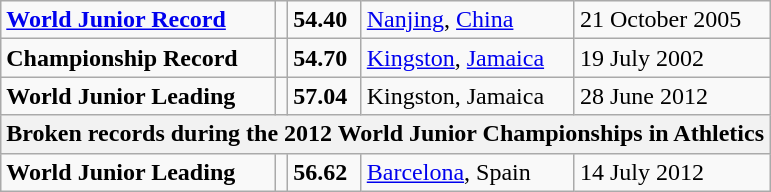<table class="wikitable">
<tr>
<td><strong><a href='#'>World Junior Record</a></strong></td>
<td></td>
<td><strong>54.40</strong></td>
<td><a href='#'>Nanjing</a>, <a href='#'>China</a></td>
<td>21 October 2005</td>
</tr>
<tr>
<td><strong>Championship Record</strong></td>
<td></td>
<td><strong>54.70</strong></td>
<td><a href='#'>Kingston</a>, <a href='#'>Jamaica</a></td>
<td>19 July 2002</td>
</tr>
<tr>
<td><strong>World Junior Leading</strong></td>
<td></td>
<td><strong>57.04</strong></td>
<td>Kingston, Jamaica</td>
<td>28 June 2012</td>
</tr>
<tr>
<th colspan="5">Broken records during the 2012 World Junior Championships in Athletics</th>
</tr>
<tr>
<td><strong>World Junior Leading</strong></td>
<td></td>
<td><strong>56.62</strong></td>
<td><a href='#'>Barcelona</a>, Spain</td>
<td>14 July 2012</td>
</tr>
</table>
